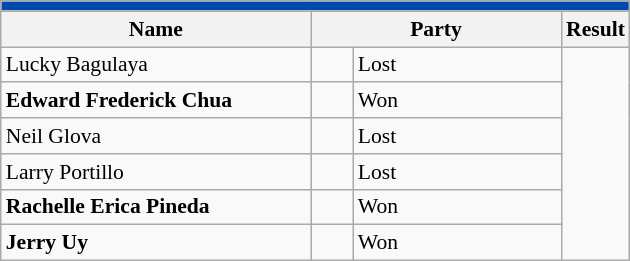<table class="wikitable" style="font-size:90%">
<tr>
<td colspan="4" bgcolor="004aad"></td>
</tr>
<tr>
<th width="200px">Name</th>
<th colspan="2" width="160px">Party</th>
<th>Result</th>
</tr>
<tr>
<td>Lucky Bagulaya</td>
<td></td>
<td>Lost</td>
</tr>
<tr>
<td><strong>Edward Frederick Chua</strong></td>
<td></td>
<td>Won</td>
</tr>
<tr>
<td>Neil Glova</td>
<td></td>
<td>Lost</td>
</tr>
<tr>
<td>Larry Portillo</td>
<td></td>
<td>Lost</td>
</tr>
<tr>
<td><strong>Rachelle Erica Pineda</strong></td>
<td></td>
<td>Won</td>
</tr>
<tr>
<td><strong>Jerry Uy</strong></td>
<td></td>
<td>Won</td>
</tr>
</table>
